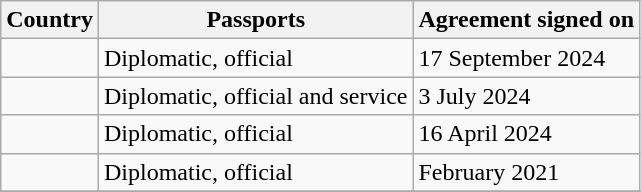<table class="wikitable">
<tr>
<th>Country</th>
<th>Passports</th>
<th>Agreement signed on</th>
</tr>
<tr>
<td></td>
<td>Diplomatic, official</td>
<td>17 September 2024</td>
</tr>
<tr>
<td></td>
<td>Diplomatic, official and service</td>
<td>3 July 2024</td>
</tr>
<tr>
<td></td>
<td>Diplomatic, official</td>
<td>16 April 2024</td>
</tr>
<tr>
<td></td>
<td>Diplomatic, official</td>
<td>February 2021</td>
</tr>
<tr>
</tr>
</table>
